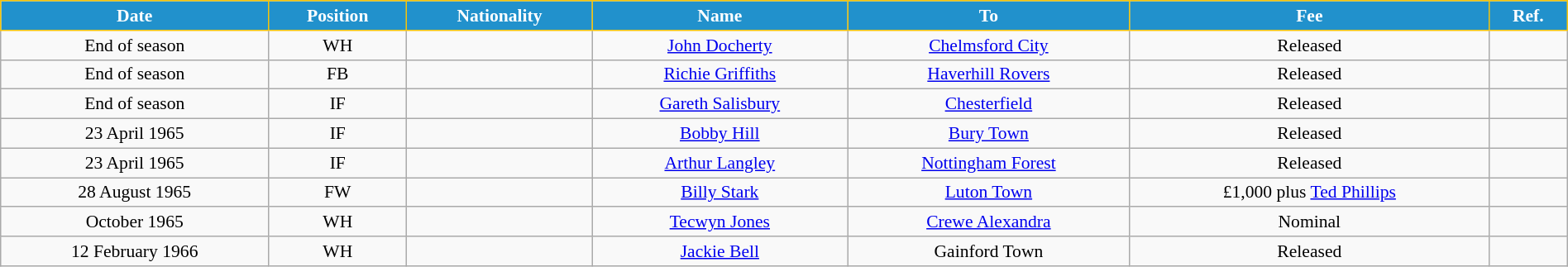<table class="wikitable" style="text-align:center; font-size:90%; width:100%;">
<tr>
<th style="background:#2191CC; color:white; border:1px solid #F7C408; text-align:center;">Date</th>
<th style="background:#2191CC; color:white; border:1px solid #F7C408; text-align:center;">Position</th>
<th style="background:#2191CC; color:white; border:1px solid #F7C408; text-align:center;">Nationality</th>
<th style="background:#2191CC; color:white; border:1px solid #F7C408; text-align:center;">Name</th>
<th style="background:#2191CC; color:white; border:1px solid #F7C408; text-align:center;">To</th>
<th style="background:#2191CC; color:white; border:1px solid #F7C408; text-align:center;">Fee</th>
<th style="background:#2191CC; color:white; border:1px solid #F7C408; text-align:center;">Ref.</th>
</tr>
<tr>
<td>End of season</td>
<td>WH</td>
<td></td>
<td><a href='#'>John Docherty</a></td>
<td> <a href='#'>Chelmsford City</a></td>
<td>Released</td>
<td></td>
</tr>
<tr>
<td>End of season</td>
<td>FB</td>
<td></td>
<td><a href='#'>Richie Griffiths</a></td>
<td> <a href='#'>Haverhill Rovers</a></td>
<td>Released</td>
<td></td>
</tr>
<tr>
<td>End of season</td>
<td>IF</td>
<td></td>
<td><a href='#'>Gareth Salisbury</a></td>
<td> <a href='#'>Chesterfield</a></td>
<td>Released</td>
<td></td>
</tr>
<tr>
<td>23 April 1965</td>
<td>IF</td>
<td></td>
<td><a href='#'>Bobby Hill</a></td>
<td> <a href='#'>Bury Town</a></td>
<td>Released</td>
<td></td>
</tr>
<tr>
<td>23 April 1965</td>
<td>IF</td>
<td></td>
<td><a href='#'>Arthur Langley</a></td>
<td> <a href='#'>Nottingham Forest</a></td>
<td>Released</td>
<td></td>
</tr>
<tr>
<td>28 August 1965</td>
<td>FW</td>
<td></td>
<td><a href='#'>Billy Stark</a></td>
<td> <a href='#'>Luton Town</a></td>
<td>£1,000 plus <a href='#'>Ted Phillips</a></td>
<td></td>
</tr>
<tr>
<td>October 1965</td>
<td>WH</td>
<td></td>
<td><a href='#'>Tecwyn Jones</a></td>
<td> <a href='#'>Crewe Alexandra</a></td>
<td>Nominal</td>
<td></td>
</tr>
<tr>
<td>12 February 1966</td>
<td>WH</td>
<td></td>
<td><a href='#'>Jackie Bell</a></td>
<td> Gainford Town</td>
<td>Released</td>
<td></td>
</tr>
</table>
